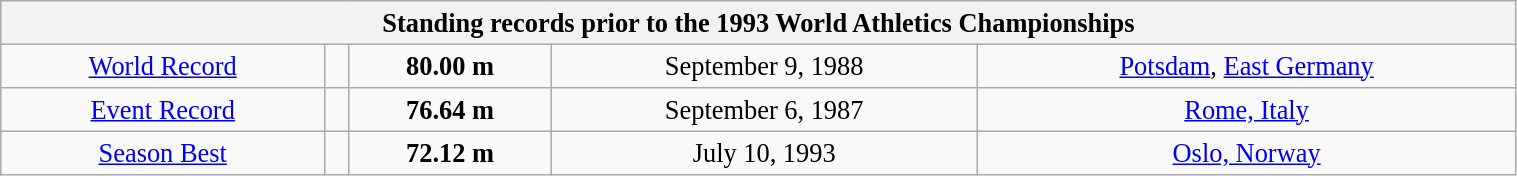<table class="wikitable" style=" text-align:center; font-size:110%;" width="80%">
<tr>
<th colspan="5">Standing records prior to the 1993 World Athletics Championships</th>
</tr>
<tr>
<td><a href='#'>World Record</a></td>
<td></td>
<td><strong>80.00 m</strong></td>
<td>September 9, 1988</td>
<td> <a href='#'>Potsdam</a>, <a href='#'>East Germany</a></td>
</tr>
<tr>
<td><a href='#'>Event Record</a></td>
<td></td>
<td><strong>76.64 m</strong></td>
<td>September 6, 1987</td>
<td> <a href='#'>Rome, Italy</a></td>
</tr>
<tr>
<td><a href='#'>Season Best</a></td>
<td></td>
<td><strong>72.12 m</strong></td>
<td>July 10, 1993</td>
<td> <a href='#'>Oslo, Norway</a></td>
</tr>
</table>
